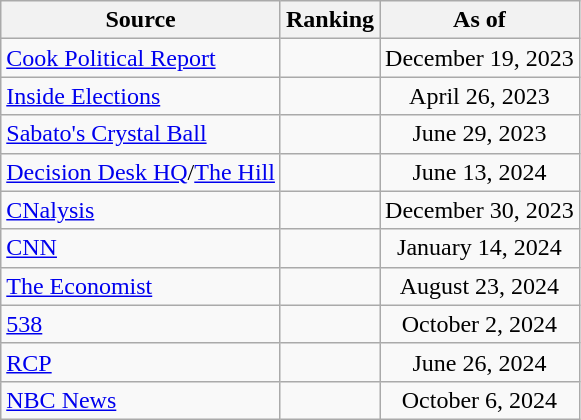<table class="wikitable" style="text-align:center">
<tr>
<th>Source</th>
<th>Ranking</th>
<th>As of</th>
</tr>
<tr>
<td align=left><a href='#'>Cook Political Report</a></td>
<td></td>
<td>December 19, 2023</td>
</tr>
<tr>
<td align=left><a href='#'>Inside Elections</a></td>
<td></td>
<td>April 26, 2023</td>
</tr>
<tr>
<td align=left><a href='#'>Sabato's Crystal Ball</a></td>
<td></td>
<td>June 29, 2023</td>
</tr>
<tr>
<td align=left><a href='#'>Decision Desk HQ</a>/<a href='#'>The Hill</a></td>
<td></td>
<td>June 13, 2024</td>
</tr>
<tr>
<td align=left><a href='#'>CNalysis</a></td>
<td></td>
<td>December 30, 2023</td>
</tr>
<tr>
<td align=left><a href='#'>CNN</a></td>
<td></td>
<td>January 14, 2024</td>
</tr>
<tr>
<td align=left><a href='#'>The Economist</a></td>
<td></td>
<td>August 23, 2024</td>
</tr>
<tr>
<td align="left"><a href='#'>538</a></td>
<td></td>
<td>October 2, 2024</td>
</tr>
<tr>
<td align="left"><a href='#'>RCP</a></td>
<td></td>
<td>June 26, 2024</td>
</tr>
<tr>
<td align="left"><a href='#'>NBC News</a></td>
<td></td>
<td>October 6, 2024</td>
</tr>
</table>
